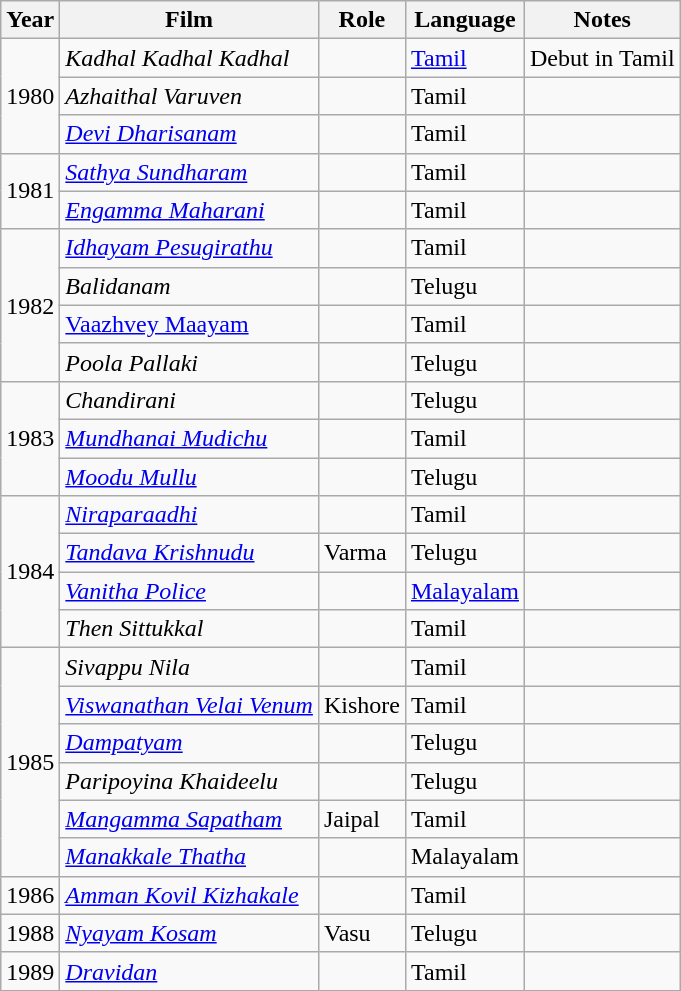<table class="wikitable sortable">
<tr>
<th>Year</th>
<th>Film</th>
<th>Role</th>
<th>Language</th>
<th>Notes</th>
</tr>
<tr>
<td rowspan="3">1980</td>
<td><em>Kadhal Kadhal Kadhal</em></td>
<td></td>
<td><a href='#'>Tamil</a></td>
<td>Debut in Tamil</td>
</tr>
<tr>
<td><em>Azhaithal Varuven</em></td>
<td></td>
<td>Tamil</td>
<td></td>
</tr>
<tr>
<td><em><a href='#'>Devi Dharisanam</a></em></td>
<td></td>
<td>Tamil</td>
<td></td>
</tr>
<tr>
<td rowspan="2">1981</td>
<td><em><a href='#'>Sathya Sundharam</a></em></td>
<td></td>
<td>Tamil</td>
<td></td>
</tr>
<tr>
<td><em><a href='#'>Engamma Maharani</a></em></td>
<td></td>
<td>Tamil</td>
<td></td>
</tr>
<tr>
<td rowspan="4">1982</td>
<td><em><a href='#'>Idhayam Pesugirathu</a></em></td>
<td></td>
<td>Tamil</td>
<td></td>
</tr>
<tr>
<td><em>Balidanam</em></td>
<td></td>
<td>Telugu</td>
<td></td>
</tr>
<tr>
<td><a href='#'>Vaazhvey Maayam</a></td>
<td></td>
<td>Tamil</td>
<td></td>
</tr>
<tr>
<td><em>Poola Pallaki</em></td>
<td></td>
<td>Telugu</td>
<td></td>
</tr>
<tr>
<td rowspan="3">1983</td>
<td><em>Chandirani</em></td>
<td></td>
<td>Telugu</td>
<td></td>
</tr>
<tr>
<td><em><a href='#'>Mundhanai Mudichu</a></em></td>
<td></td>
<td>Tamil</td>
<td></td>
</tr>
<tr>
<td><em><a href='#'>Moodu Mullu</a></em></td>
<td></td>
<td>Telugu</td>
<td></td>
</tr>
<tr>
<td rowspan="4">1984</td>
<td><em><a href='#'>Niraparaadhi</a></em></td>
<td></td>
<td>Tamil</td>
<td></td>
</tr>
<tr>
<td><em><a href='#'>Tandava Krishnudu</a></em></td>
<td>Varma</td>
<td>Telugu</td>
<td></td>
</tr>
<tr>
<td><em><a href='#'>Vanitha Police</a></em></td>
<td></td>
<td><a href='#'>Malayalam</a></td>
<td></td>
</tr>
<tr>
<td><em>Then Sittukkal</em></td>
<td></td>
<td>Tamil</td>
<td></td>
</tr>
<tr>
<td rowspan="6">1985</td>
<td><em>Sivappu Nila</em></td>
<td></td>
<td>Tamil</td>
<td></td>
</tr>
<tr>
<td><em><a href='#'>Viswanathan Velai Venum</a></em></td>
<td>Kishore</td>
<td>Tamil</td>
<td></td>
</tr>
<tr>
<td><em><a href='#'>Dampatyam</a></em></td>
<td></td>
<td>Telugu</td>
<td></td>
</tr>
<tr>
<td><em>Paripoyina Khaideelu</em></td>
<td></td>
<td>Telugu</td>
<td></td>
</tr>
<tr>
<td><a href='#'><em>Mangamma Sapatham</em></a></td>
<td>Jaipal</td>
<td>Tamil</td>
<td></td>
</tr>
<tr>
<td><em><a href='#'>Manakkale Thatha</a></em></td>
<td></td>
<td>Malayalam</td>
<td></td>
</tr>
<tr>
<td>1986</td>
<td><em><a href='#'>Amman Kovil Kizhakale</a></em></td>
<td></td>
<td>Tamil</td>
<td></td>
</tr>
<tr>
<td>1988</td>
<td><em><a href='#'>Nyayam Kosam</a></em></td>
<td>Vasu</td>
<td>Telugu</td>
<td></td>
</tr>
<tr>
<td>1989</td>
<td><a href='#'><em>Dravidan</em></a></td>
<td></td>
<td>Tamil</td>
<td></td>
</tr>
</table>
